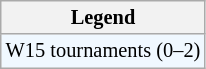<table class=wikitable style=font-size:85%;>
<tr>
<th>Legend</th>
</tr>
<tr style="background:#f0f8ff;">
<td>W15 tournaments (0–2)</td>
</tr>
</table>
